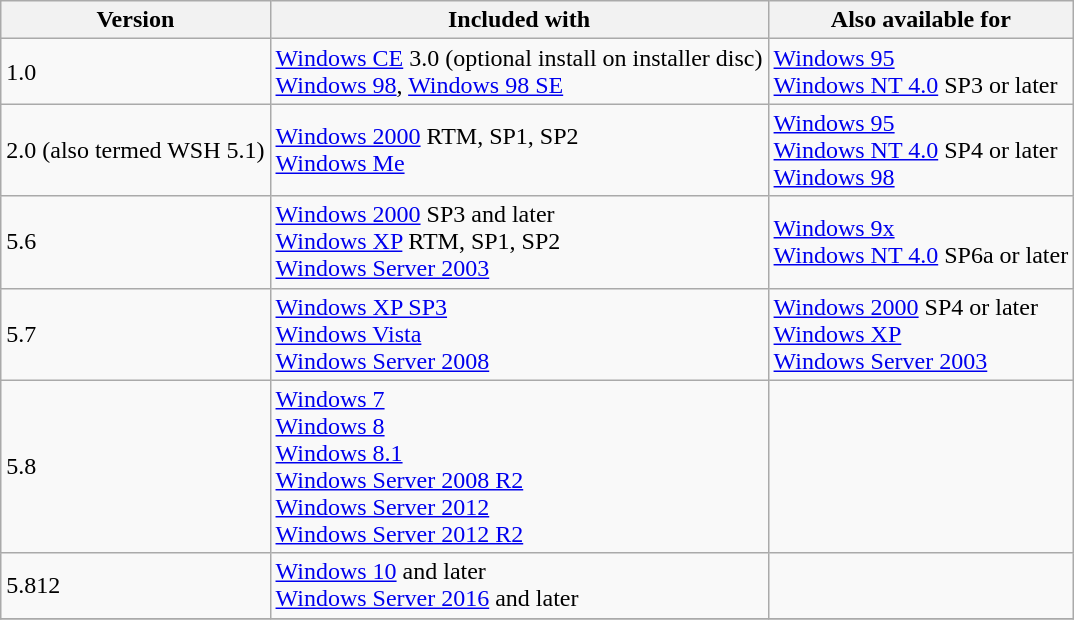<table class="wikitable">
<tr>
<th>Version</th>
<th>Included with</th>
<th>Also available for</th>
</tr>
<tr>
<td>1.0</td>
<td><a href='#'>Windows CE</a> 3.0 (optional install on installer disc)<br><a href='#'>Windows 98</a>, <a href='#'>Windows 98 SE</a></td>
<td><a href='#'>Windows 95</a><br><a href='#'>Windows NT 4.0</a> SP3 or later</td>
</tr>
<tr>
<td>2.0 (also termed WSH 5.1)</td>
<td><a href='#'>Windows 2000</a> RTM, SP1, SP2<br><a href='#'>Windows Me</a></td>
<td><a href='#'>Windows 95</a><br><a href='#'>Windows NT 4.0</a> SP4 or later<br><a href='#'>Windows 98</a></td>
</tr>
<tr>
<td>5.6</td>
<td><a href='#'>Windows 2000</a> SP3 and later<br><a href='#'>Windows XP</a> RTM, SP1, SP2<br><a href='#'>Windows Server 2003</a></td>
<td><a href='#'>Windows 9x</a><br><a href='#'>Windows NT 4.0</a> SP6a or later</td>
</tr>
<tr>
<td>5.7</td>
<td><a href='#'>Windows XP SP3</a><br><a href='#'>Windows Vista</a><br><a href='#'>Windows Server 2008</a></td>
<td><a href='#'>Windows 2000</a> SP4 or later<br><a href='#'>Windows XP</a><br><a href='#'>Windows Server 2003</a></td>
</tr>
<tr>
<td>5.8</td>
<td><a href='#'>Windows 7</a><br><a href='#'>Windows 8</a><br><a href='#'>Windows 8.1</a><br><a href='#'>Windows Server 2008 R2</a><br><a href='#'>Windows Server 2012</a><br><a href='#'>Windows Server 2012 R2</a></td>
<td></td>
</tr>
<tr>
<td>5.812</td>
<td><a href='#'>Windows 10</a> and later<br><a href='#'>Windows Server 2016</a> and later</td>
<td></td>
</tr>
<tr>
</tr>
</table>
